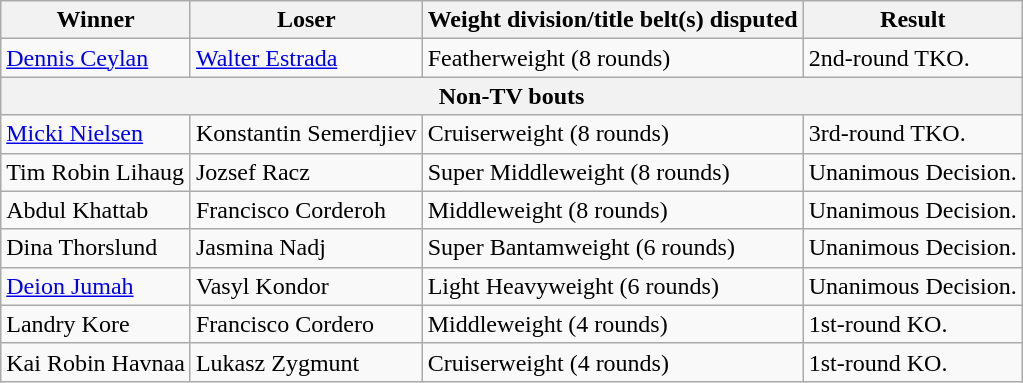<table class=wikitable>
<tr>
<th>Winner</th>
<th>Loser</th>
<th>Weight division/title belt(s) disputed</th>
<th>Result</th>
</tr>
<tr>
<td> <a href='#'>Dennis Ceylan</a></td>
<td> <a href='#'>Walter Estrada</a></td>
<td>Featherweight (8 rounds)</td>
<td>2nd-round TKO.</td>
</tr>
<tr>
<th colspan=4>Non-TV bouts</th>
</tr>
<tr>
<td> <a href='#'>Micki Nielsen</a></td>
<td> Konstantin Semerdjiev</td>
<td>Cruiserweight (8 rounds)</td>
<td>3rd-round TKO.</td>
</tr>
<tr>
<td> Tim Robin Lihaug</td>
<td> Jozsef Racz</td>
<td>Super Middleweight (8 rounds)</td>
<td>Unanimous Decision.</td>
</tr>
<tr>
<td> Abdul Khattab</td>
<td> Francisco Corderoh</td>
<td>Middleweight (8 rounds)</td>
<td>Unanimous Decision.</td>
</tr>
<tr>
<td> Dina Thorslund</td>
<td> Jasmina Nadj</td>
<td>Super Bantamweight (6 rounds)</td>
<td>Unanimous Decision.</td>
</tr>
<tr>
<td> <a href='#'>Deion Jumah</a></td>
<td> Vasyl Kondor</td>
<td>Light Heavyweight (6 rounds)</td>
<td>Unanimous Decision.</td>
</tr>
<tr>
<td> Landry Kore</td>
<td> Francisco Cordero</td>
<td>Middleweight (4 rounds)</td>
<td>1st-round KO.</td>
</tr>
<tr>
<td> Kai Robin Havnaa</td>
<td> Lukasz Zygmunt</td>
<td>Cruiserweight (4 rounds)</td>
<td>1st-round KO.</td>
</tr>
</table>
